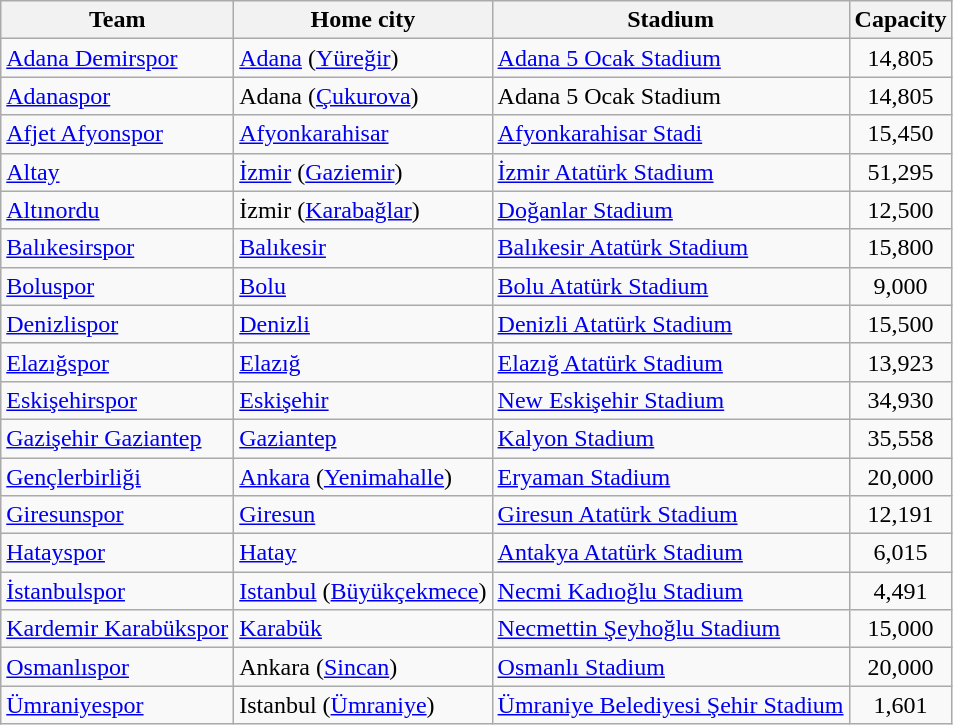<table class="wikitable sortable" style="text-align: left;">
<tr>
<th>Team</th>
<th>Home city</th>
<th>Stadium</th>
<th>Capacity</th>
</tr>
<tr>
<td><a href='#'>Adana Demirspor</a></td>
<td><a href='#'>Adana</a> (<a href='#'>Yüreğir</a>)</td>
<td><a href='#'>Adana 5 Ocak Stadium</a></td>
<td align=center>14,805</td>
</tr>
<tr>
<td><a href='#'>Adanaspor</a></td>
<td>Adana (<a href='#'>Çukurova</a>)</td>
<td>Adana 5 Ocak Stadium</td>
<td align=center>14,805</td>
</tr>
<tr>
<td><a href='#'>Afjet Afyonspor</a></td>
<td><a href='#'>Afyonkarahisar</a></td>
<td><a href='#'>Afyonkarahisar Stadi</a></td>
<td align="center">15,450</td>
</tr>
<tr>
<td><a href='#'>Altay</a></td>
<td><a href='#'>İzmir</a> (<a href='#'>Gaziemir</a>)</td>
<td><a href='#'>İzmir Atatürk Stadium</a></td>
<td align="center">51,295</td>
</tr>
<tr>
<td><a href='#'>Altınordu</a></td>
<td>İzmir (<a href='#'>Karabağlar</a>)</td>
<td><a href='#'>Doğanlar Stadium</a></td>
<td align="center">12,500</td>
</tr>
<tr>
<td><a href='#'>Balıkesirspor</a></td>
<td><a href='#'>Balıkesir</a></td>
<td><a href='#'>Balıkesir Atatürk Stadium</a></td>
<td align="center">15,800</td>
</tr>
<tr>
<td><a href='#'>Boluspor</a></td>
<td><a href='#'>Bolu</a></td>
<td><a href='#'>Bolu Atatürk Stadium</a></td>
<td align="center">9,000</td>
</tr>
<tr>
<td><a href='#'>Denizlispor</a></td>
<td><a href='#'>Denizli</a></td>
<td><a href='#'>Denizli Atatürk Stadium</a></td>
<td align="center">15,500</td>
</tr>
<tr>
<td><a href='#'>Elazığspor</a></td>
<td><a href='#'>Elazığ</a></td>
<td><a href='#'>Elazığ Atatürk Stadium</a></td>
<td align=center>13,923</td>
</tr>
<tr>
<td><a href='#'>Eskişehirspor</a></td>
<td><a href='#'>Eskişehir</a></td>
<td><a href='#'>New Eskişehir Stadium</a></td>
<td align="center">34,930</td>
</tr>
<tr>
<td><a href='#'>Gazişehir Gaziantep</a></td>
<td><a href='#'>Gaziantep</a></td>
<td><a href='#'>Kalyon Stadium</a></td>
<td align=center>35,558</td>
</tr>
<tr>
<td><a href='#'>Gençlerbirliği</a></td>
<td><a href='#'>Ankara</a> (<a href='#'>Yenimahalle</a>)</td>
<td><a href='#'>Eryaman Stadium</a></td>
<td align="center">20,000</td>
</tr>
<tr>
<td><a href='#'>Giresunspor</a></td>
<td><a href='#'>Giresun</a></td>
<td><a href='#'>Giresun Atatürk Stadium</a></td>
<td align="center">12,191</td>
</tr>
<tr>
<td><a href='#'>Hatayspor</a></td>
<td><a href='#'>Hatay</a></td>
<td><a href='#'>Antakya Atatürk Stadium</a></td>
<td align="center">6,015</td>
</tr>
<tr>
<td><a href='#'>İstanbulspor</a></td>
<td><a href='#'>Istanbul</a> (<a href='#'>Büyükçekmece</a>)</td>
<td><a href='#'>Necmi Kadıoğlu Stadium</a></td>
<td align="center">4,491</td>
</tr>
<tr>
<td><a href='#'>Kardemir Karabükspor</a></td>
<td><a href='#'>Karabük</a></td>
<td><a href='#'>Necmettin Şeyhoğlu Stadium</a></td>
<td align="center">15,000</td>
</tr>
<tr>
<td><a href='#'>Osmanlıspor</a></td>
<td>Ankara (<a href='#'>Sincan</a>)</td>
<td><a href='#'>Osmanlı Stadium</a></td>
<td align="center">20,000</td>
</tr>
<tr>
<td><a href='#'>Ümraniyespor</a></td>
<td>Istanbul (<a href='#'>Ümraniye</a>)</td>
<td><a href='#'>Ümraniye Belediyesi Şehir Stadium</a></td>
<td align=center>1,601</td>
</tr>
</table>
